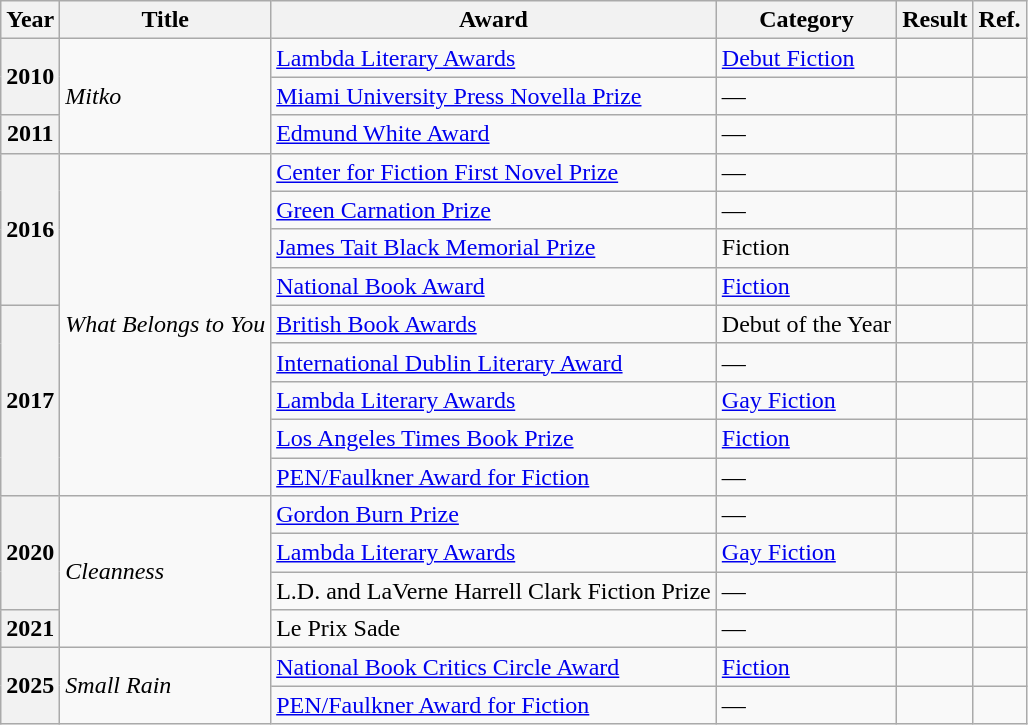<table class="wikitable sortable">
<tr>
<th>Year</th>
<th>Title</th>
<th>Award</th>
<th>Category</th>
<th>Result</th>
<th>Ref.</th>
</tr>
<tr>
<th rowspan="2">2010</th>
<td rowspan="3"><em>Mitko</em></td>
<td><a href='#'>Lambda Literary Awards</a></td>
<td><a href='#'>Debut Fiction</a></td>
<td></td>
<td></td>
</tr>
<tr>
<td><a href='#'>Miami University Press Novella Prize</a></td>
<td>—</td>
<td></td>
<td></td>
</tr>
<tr>
<th rowspan="1">2011</th>
<td><a href='#'>Edmund White Award</a></td>
<td>—</td>
<td></td>
<td></td>
</tr>
<tr>
<th rowspan="4">2016</th>
<td rowspan="9"><em>What Belongs to You</em></td>
<td><a href='#'>Center for Fiction First Novel Prize</a></td>
<td>—</td>
<td></td>
<td></td>
</tr>
<tr>
<td><a href='#'>Green Carnation Prize</a></td>
<td>—</td>
<td></td>
<td></td>
</tr>
<tr>
<td><a href='#'>James Tait Black Memorial Prize</a></td>
<td>Fiction</td>
<td></td>
<td></td>
</tr>
<tr>
<td><a href='#'>National Book Award</a></td>
<td><a href='#'>Fiction</a></td>
<td></td>
<td></td>
</tr>
<tr>
<th rowspan="5">2017</th>
<td><a href='#'>British Book Awards</a></td>
<td>Debut of the Year</td>
<td></td>
<td></td>
</tr>
<tr>
<td><a href='#'>International Dublin Literary Award</a></td>
<td>—</td>
<td></td>
<td></td>
</tr>
<tr>
<td><a href='#'>Lambda Literary Awards</a></td>
<td><a href='#'>Gay Fiction</a></td>
<td></td>
<td></td>
</tr>
<tr>
<td><a href='#'>Los Angeles Times Book Prize</a></td>
<td><a href='#'>Fiction</a></td>
<td></td>
<td></td>
</tr>
<tr>
<td><a href='#'>PEN/Faulkner Award for Fiction</a></td>
<td>—</td>
<td></td>
<td></td>
</tr>
<tr>
<th rowspan="3">2020</th>
<td rowspan="4"><em>Cleanness</em></td>
<td><a href='#'>Gordon Burn Prize</a></td>
<td>—</td>
<td></td>
<td></td>
</tr>
<tr>
<td><a href='#'>Lambda Literary Awards</a></td>
<td><a href='#'>Gay Fiction</a></td>
<td></td>
<td></td>
</tr>
<tr>
<td>L.D. and LaVerne Harrell Clark Fiction Prize</td>
<td>—</td>
<td></td>
<td></td>
</tr>
<tr>
<th rowspan="1">2021</th>
<td>Le Prix Sade</td>
<td>—</td>
<td></td>
<td></td>
</tr>
<tr>
<th rowspan="2">2025</th>
<td rowspan="2"><em>Small Rain</em></td>
<td><a href='#'>National Book Critics Circle Award</a></td>
<td><a href='#'>Fiction</a></td>
<td></td>
<td></td>
</tr>
<tr>
<td><a href='#'>PEN/Faulkner Award for Fiction</a></td>
<td>—</td>
<td></td>
<td></td>
</tr>
</table>
